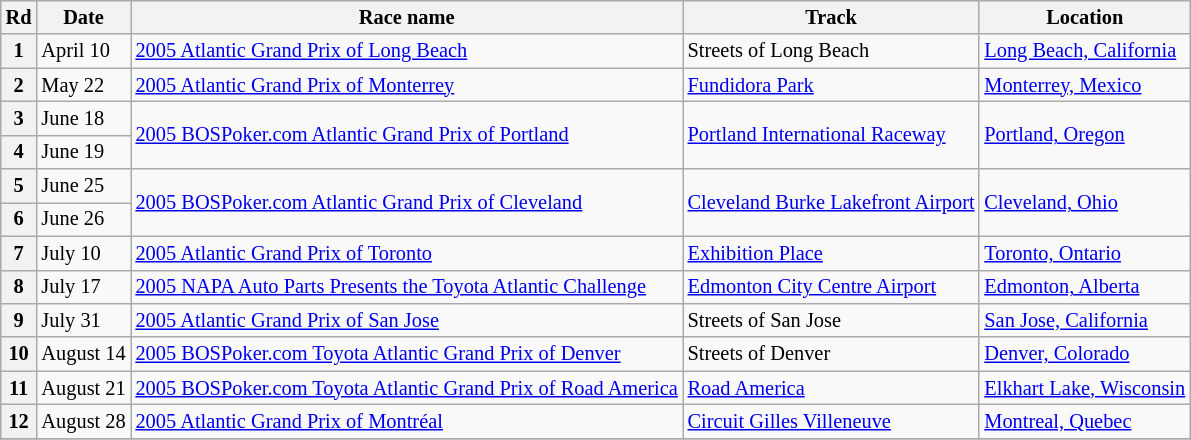<table class="wikitable" style="font-size: 85%;">
<tr>
<th>Rd</th>
<th>Date</th>
<th>Race name</th>
<th>Track</th>
<th>Location</th>
</tr>
<tr>
<th>1</th>
<td>April 10</td>
<td> <a href='#'>2005 Atlantic Grand Prix of Long Beach</a></td>
<td>Streets of Long Beach</td>
<td><a href='#'>Long Beach, California</a></td>
</tr>
<tr>
<th>2</th>
<td>May 22</td>
<td> <a href='#'>2005 Atlantic Grand Prix of Monterrey</a></td>
<td><a href='#'>Fundidora Park</a></td>
<td><a href='#'>Monterrey, Mexico</a></td>
</tr>
<tr>
<th>3</th>
<td>June 18</td>
<td rowspan="2"> <a href='#'>2005 BOSPoker.com Atlantic Grand Prix of Portland</a></td>
<td rowspan="2"><a href='#'>Portland International Raceway</a></td>
<td rowspan="2"><a href='#'>Portland, Oregon</a></td>
</tr>
<tr>
<th>4</th>
<td>June 19</td>
</tr>
<tr>
<th>5</th>
<td>June 25</td>
<td rowspan="2"> <a href='#'>2005 BOSPoker.com Atlantic Grand Prix of Cleveland</a></td>
<td rowspan="2"><a href='#'>Cleveland Burke Lakefront Airport</a></td>
<td rowspan="2"><a href='#'>Cleveland, Ohio</a></td>
</tr>
<tr>
<th>6</th>
<td>June 26</td>
</tr>
<tr>
<th>7</th>
<td>July 10</td>
<td> <a href='#'>2005 Atlantic Grand Prix of Toronto</a></td>
<td><a href='#'>Exhibition Place</a></td>
<td><a href='#'>Toronto, Ontario</a></td>
</tr>
<tr>
<th>8</th>
<td>July 17</td>
<td> <a href='#'>2005 NAPA Auto Parts Presents the Toyota Atlantic Challenge</a></td>
<td><a href='#'>Edmonton City Centre Airport</a></td>
<td><a href='#'>Edmonton, Alberta</a></td>
</tr>
<tr>
<th>9</th>
<td>July 31</td>
<td> <a href='#'>2005 Atlantic Grand Prix of San Jose</a></td>
<td>Streets of San Jose</td>
<td><a href='#'>San Jose, California</a></td>
</tr>
<tr>
<th>10</th>
<td>August 14</td>
<td> <a href='#'>2005 BOSPoker.com Toyota Atlantic Grand Prix of Denver</a></td>
<td>Streets of Denver</td>
<td><a href='#'>Denver, Colorado</a></td>
</tr>
<tr>
<th>11</th>
<td>August 21</td>
<td> <a href='#'>2005 BOSPoker.com Toyota Atlantic Grand Prix of Road America</a></td>
<td><a href='#'>Road America</a></td>
<td><a href='#'>Elkhart Lake, Wisconsin</a></td>
</tr>
<tr>
<th>12</th>
<td>August 28</td>
<td> <a href='#'>2005 Atlantic Grand Prix of Montréal</a></td>
<td><a href='#'>Circuit Gilles Villeneuve</a></td>
<td><a href='#'>Montreal, Quebec</a></td>
</tr>
<tr>
</tr>
</table>
